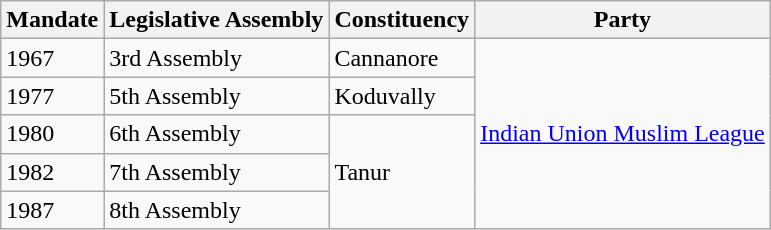<table class="wikitable">
<tr>
<th>Mandate</th>
<th>Legislative Assembly</th>
<th>Constituency</th>
<th>Party</th>
</tr>
<tr>
<td>1967</td>
<td>3rd Assembly</td>
<td>Cannanore</td>
<td rowspan="5"><a href='#'>Indian Union Muslim League</a></td>
</tr>
<tr>
<td>1977</td>
<td>5th Assembly</td>
<td>Koduvally</td>
</tr>
<tr>
<td>1980</td>
<td>6th Assembly</td>
<td rowspan="3">Tanur</td>
</tr>
<tr>
<td>1982</td>
<td>7th Assembly</td>
</tr>
<tr>
<td>1987</td>
<td>8th Assembly</td>
</tr>
</table>
